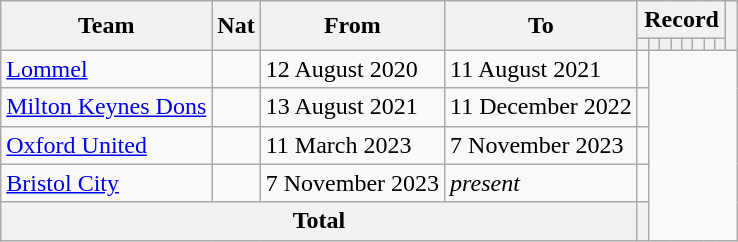<table class="wikitable" style="text-align: center">
<tr>
<th rowspan="2">Team</th>
<th rowspan="2">Nat</th>
<th rowspan="2">From</th>
<th rowspan="2">To</th>
<th colspan="8">Record</th>
<th rowspan=2></th>
</tr>
<tr>
<th></th>
<th></th>
<th></th>
<th></th>
<th></th>
<th></th>
<th></th>
<th></th>
</tr>
<tr>
<td align="left"><a href='#'>Lommel</a></td>
<td></td>
<td align=left>12 August 2020</td>
<td align=left>11 August 2021<br></td>
<td></td>
</tr>
<tr>
<td align="left"><a href='#'>Milton Keynes Dons</a></td>
<td></td>
<td align=left>13 August 2021</td>
<td align=left>11 December 2022<br></td>
<td></td>
</tr>
<tr>
<td align="left"><a href='#'>Oxford United</a></td>
<td></td>
<td align=left>11 March 2023</td>
<td align=left>7 November 2023<br></td>
<td></td>
</tr>
<tr>
<td align="left"><a href='#'>Bristol City</a></td>
<td></td>
<td align=left>7 November 2023</td>
<td align=left><em>present</em><br></td>
<td></td>
</tr>
<tr>
<th colspan="4">Total<br></th>
<th></th>
</tr>
</table>
